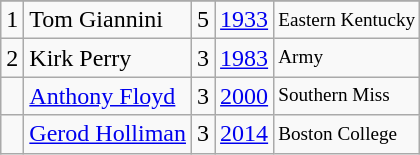<table class="wikitable">
<tr>
</tr>
<tr>
<td>1</td>
<td>Tom Giannini</td>
<td>5</td>
<td><a href='#'>1933</a></td>
<td style="font-size:80%;">Eastern Kentucky</td>
</tr>
<tr>
<td>2</td>
<td>Kirk Perry</td>
<td>3</td>
<td><a href='#'>1983</a></td>
<td style="font-size:80%;">Army</td>
</tr>
<tr>
<td></td>
<td><a href='#'>Anthony Floyd</a></td>
<td>3</td>
<td><a href='#'>2000</a></td>
<td style="font-size:80%;">Southern Miss</td>
</tr>
<tr>
<td></td>
<td><a href='#'>Gerod Holliman</a></td>
<td>3</td>
<td><a href='#'>2014</a></td>
<td style="font-size:80%;">Boston College</td>
</tr>
</table>
